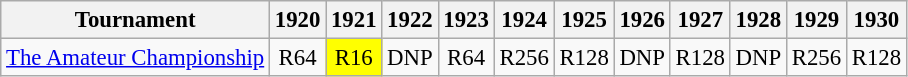<table class="wikitable" style="font-size:95%;text-align:center;">
<tr>
<th>Tournament</th>
<th>1920</th>
<th>1921</th>
<th>1922</th>
<th>1923</th>
<th>1924</th>
<th>1925</th>
<th>1926</th>
<th>1927</th>
<th>1928</th>
<th>1929</th>
<th>1930</th>
</tr>
<tr>
<td align=left><a href='#'>The Amateur Championship</a></td>
<td>R64</td>
<td style="background:yellow;">R16</td>
<td>DNP</td>
<td>R64</td>
<td>R256</td>
<td>R128</td>
<td>DNP</td>
<td>R128</td>
<td>DNP</td>
<td>R256</td>
<td>R128</td>
</tr>
</table>
